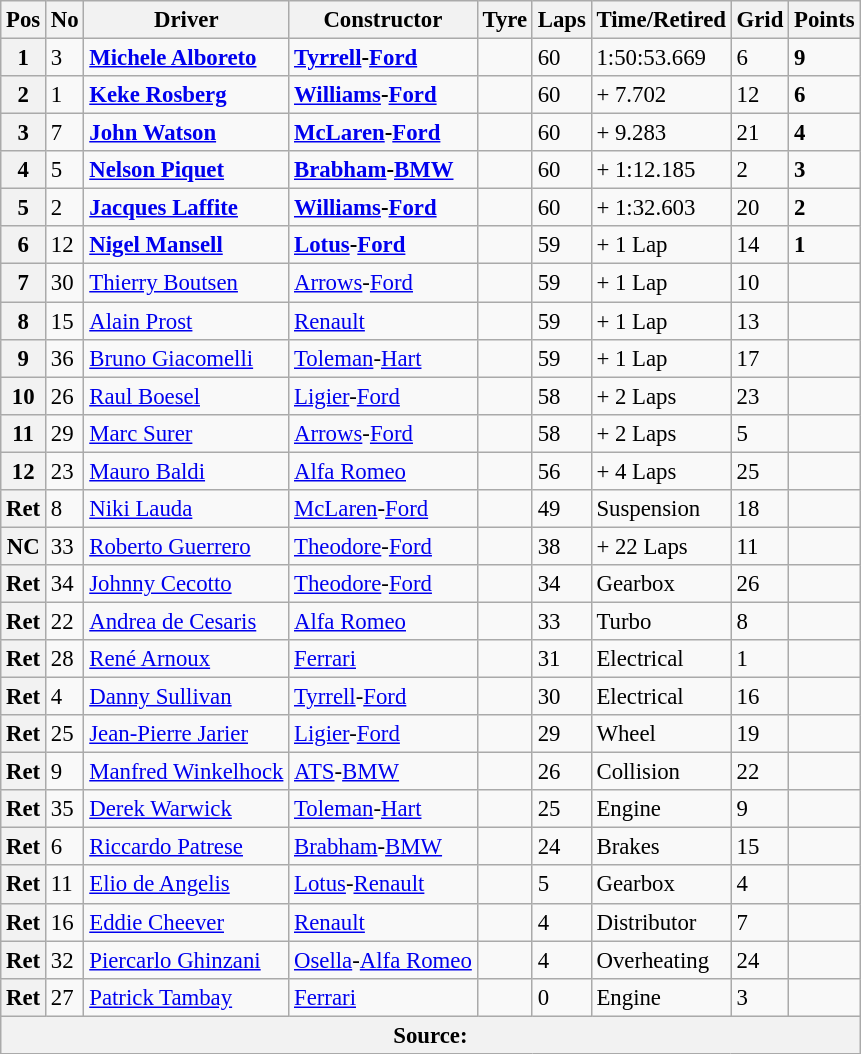<table class="wikitable" style="font-size: 95%;">
<tr>
<th>Pos</th>
<th>No</th>
<th>Driver</th>
<th>Constructor</th>
<th>Tyre</th>
<th>Laps</th>
<th>Time/Retired</th>
<th>Grid</th>
<th>Points</th>
</tr>
<tr>
<th>1</th>
<td>3</td>
<td> <strong><a href='#'>Michele Alboreto</a></strong></td>
<td><strong><a href='#'>Tyrrell</a>-<a href='#'>Ford</a></strong></td>
<td></td>
<td>60</td>
<td>1:50:53.669</td>
<td>6</td>
<td><strong>9</strong></td>
</tr>
<tr>
<th>2</th>
<td>1</td>
<td> <strong><a href='#'>Keke Rosberg</a></strong></td>
<td><strong><a href='#'>Williams</a>-<a href='#'>Ford</a></strong></td>
<td></td>
<td>60</td>
<td>+ 7.702</td>
<td>12</td>
<td><strong>6</strong></td>
</tr>
<tr>
<th>3</th>
<td>7</td>
<td> <strong><a href='#'>John Watson</a></strong></td>
<td><strong><a href='#'>McLaren</a>-<a href='#'>Ford</a></strong></td>
<td></td>
<td>60</td>
<td>+ 9.283</td>
<td>21</td>
<td><strong>4</strong></td>
</tr>
<tr>
<th>4</th>
<td>5</td>
<td> <strong><a href='#'>Nelson Piquet</a></strong></td>
<td><strong><a href='#'>Brabham</a>-<a href='#'>BMW</a></strong></td>
<td></td>
<td>60</td>
<td>+ 1:12.185</td>
<td>2</td>
<td><strong>3</strong></td>
</tr>
<tr>
<th>5</th>
<td>2</td>
<td> <strong><a href='#'>Jacques Laffite</a></strong></td>
<td><strong><a href='#'>Williams</a>-<a href='#'>Ford</a></strong></td>
<td></td>
<td>60</td>
<td>+ 1:32.603</td>
<td>20</td>
<td><strong>2</strong></td>
</tr>
<tr>
<th>6</th>
<td>12</td>
<td> <strong><a href='#'>Nigel Mansell</a></strong></td>
<td><strong><a href='#'>Lotus</a>-<a href='#'>Ford</a></strong></td>
<td></td>
<td>59</td>
<td>+ 1 Lap</td>
<td>14</td>
<td><strong>1</strong></td>
</tr>
<tr>
<th>7</th>
<td>30</td>
<td> <a href='#'>Thierry Boutsen</a></td>
<td><a href='#'>Arrows</a>-<a href='#'>Ford</a></td>
<td></td>
<td>59</td>
<td>+ 1 Lap</td>
<td>10</td>
<td> </td>
</tr>
<tr>
<th>8</th>
<td>15</td>
<td> <a href='#'>Alain Prost</a></td>
<td><a href='#'>Renault</a></td>
<td></td>
<td>59</td>
<td>+ 1 Lap</td>
<td>13</td>
<td> </td>
</tr>
<tr>
<th>9</th>
<td>36</td>
<td> <a href='#'>Bruno Giacomelli</a></td>
<td><a href='#'>Toleman</a>-<a href='#'>Hart</a></td>
<td></td>
<td>59</td>
<td>+ 1 Lap</td>
<td>17</td>
<td> </td>
</tr>
<tr>
<th>10</th>
<td>26</td>
<td> <a href='#'>Raul Boesel</a></td>
<td><a href='#'>Ligier</a>-<a href='#'>Ford</a></td>
<td></td>
<td>58</td>
<td>+ 2 Laps</td>
<td>23</td>
<td> </td>
</tr>
<tr>
<th>11</th>
<td>29</td>
<td> <a href='#'>Marc Surer</a></td>
<td><a href='#'>Arrows</a>-<a href='#'>Ford</a></td>
<td></td>
<td>58</td>
<td>+ 2 Laps</td>
<td>5</td>
<td> </td>
</tr>
<tr>
<th>12</th>
<td>23</td>
<td> <a href='#'>Mauro Baldi</a></td>
<td><a href='#'>Alfa Romeo</a></td>
<td></td>
<td>56</td>
<td>+ 4 Laps</td>
<td>25</td>
<td> </td>
</tr>
<tr>
<th>Ret</th>
<td>8</td>
<td> <a href='#'>Niki Lauda</a></td>
<td><a href='#'>McLaren</a>-<a href='#'>Ford</a></td>
<td></td>
<td>49</td>
<td>Suspension</td>
<td>18</td>
<td> </td>
</tr>
<tr>
<th>NC</th>
<td>33</td>
<td> <a href='#'>Roberto Guerrero</a></td>
<td><a href='#'>Theodore</a>-<a href='#'>Ford</a></td>
<td></td>
<td>38</td>
<td>+ 22 Laps</td>
<td>11</td>
<td> </td>
</tr>
<tr>
<th>Ret</th>
<td>34</td>
<td> <a href='#'>Johnny Cecotto</a></td>
<td><a href='#'>Theodore</a>-<a href='#'>Ford</a></td>
<td></td>
<td>34</td>
<td>Gearbox</td>
<td>26</td>
<td> </td>
</tr>
<tr>
<th>Ret</th>
<td>22</td>
<td> <a href='#'>Andrea de Cesaris</a></td>
<td><a href='#'>Alfa Romeo</a></td>
<td></td>
<td>33</td>
<td>Turbo</td>
<td>8</td>
<td> </td>
</tr>
<tr>
<th>Ret</th>
<td>28</td>
<td> <a href='#'>René Arnoux</a></td>
<td><a href='#'>Ferrari</a></td>
<td></td>
<td>31</td>
<td>Electrical</td>
<td>1</td>
<td> </td>
</tr>
<tr>
<th>Ret</th>
<td>4</td>
<td> <a href='#'>Danny Sullivan</a></td>
<td><a href='#'>Tyrrell</a>-<a href='#'>Ford</a></td>
<td></td>
<td>30</td>
<td>Electrical</td>
<td>16</td>
<td> </td>
</tr>
<tr>
<th>Ret</th>
<td>25</td>
<td> <a href='#'>Jean-Pierre Jarier</a></td>
<td><a href='#'>Ligier</a>-<a href='#'>Ford</a></td>
<td></td>
<td>29</td>
<td>Wheel</td>
<td>19</td>
<td> </td>
</tr>
<tr>
<th>Ret</th>
<td>9</td>
<td> <a href='#'>Manfred Winkelhock</a></td>
<td><a href='#'>ATS</a>-<a href='#'>BMW</a></td>
<td></td>
<td>26</td>
<td>Collision</td>
<td>22</td>
<td> </td>
</tr>
<tr>
<th>Ret</th>
<td>35</td>
<td> <a href='#'>Derek Warwick</a></td>
<td><a href='#'>Toleman</a>-<a href='#'>Hart</a></td>
<td></td>
<td>25</td>
<td>Engine</td>
<td>9</td>
<td> </td>
</tr>
<tr>
<th>Ret</th>
<td>6</td>
<td> <a href='#'>Riccardo Patrese</a></td>
<td><a href='#'>Brabham</a>-<a href='#'>BMW</a></td>
<td></td>
<td>24</td>
<td>Brakes</td>
<td>15</td>
<td> </td>
</tr>
<tr>
<th>Ret</th>
<td>11</td>
<td> <a href='#'>Elio de Angelis</a></td>
<td><a href='#'>Lotus</a>-<a href='#'>Renault</a></td>
<td></td>
<td>5</td>
<td>Gearbox</td>
<td>4</td>
<td> </td>
</tr>
<tr>
<th>Ret</th>
<td>16</td>
<td> <a href='#'>Eddie Cheever</a></td>
<td><a href='#'>Renault</a></td>
<td></td>
<td>4</td>
<td>Distributor</td>
<td>7</td>
<td> </td>
</tr>
<tr>
<th>Ret</th>
<td>32</td>
<td> <a href='#'>Piercarlo Ghinzani</a></td>
<td><a href='#'>Osella</a>-<a href='#'>Alfa Romeo</a></td>
<td></td>
<td>4</td>
<td>Overheating</td>
<td>24</td>
<td> </td>
</tr>
<tr>
<th>Ret</th>
<td>27</td>
<td> <a href='#'>Patrick Tambay</a></td>
<td><a href='#'>Ferrari</a></td>
<td></td>
<td>0</td>
<td>Engine</td>
<td>3</td>
<td> </td>
</tr>
<tr>
<th colspan="9" style="text-align: center">Source:</th>
</tr>
</table>
